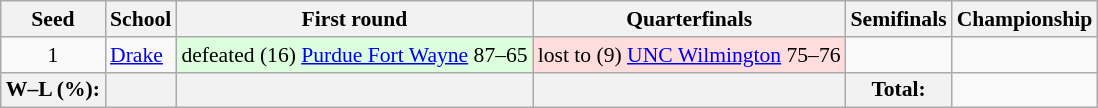<table class="sortable wikitable" style="white-space:nowrap; font-size:90%">
<tr>
<th>Seed</th>
<th>School</th>
<th>First round</th>
<th>Quarterfinals</th>
<th>Semifinals</th>
<th>Championship</th>
</tr>
<tr>
<td align=center>1</td>
<td><a href='#'>Drake</a></td>
<td style="background:#ddffdd;">defeated (16) <a href='#'>Purdue Fort Wayne</a> 87–65</td>
<td style="background:#ffdddd;">lost to (9) <a href='#'>UNC Wilmington</a> 75–76</td>
<td></td>
<td></td>
</tr>
<tr>
<th>W–L (%):</th>
<th></th>
<th></th>
<th></th>
<th> Total: </th>
</tr>
</table>
